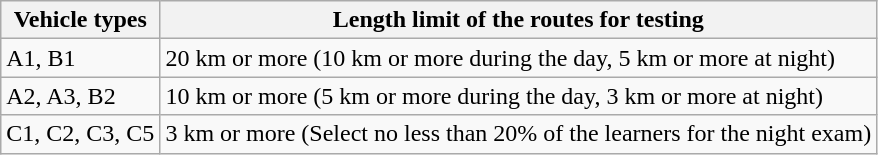<table class=wikitable>
<tr>
<th>Vehicle types</th>
<th>Length limit of the routes for testing</th>
</tr>
<tr>
<td>A1, B1</td>
<td>20 km or more (10 km or more during the day, 5 km or more at night)</td>
</tr>
<tr>
<td>A2, A3, B2</td>
<td>10 km or more (5 km or more during the day, 3 km or more at night)</td>
</tr>
<tr>
<td>C1, C2, C3, C5</td>
<td>3 km or more (Select no less than 20% of the learners for the night exam)</td>
</tr>
</table>
